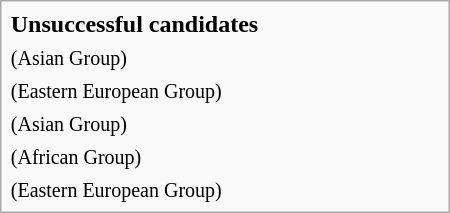<table class="infobox" style="width:300px;">
<tr>
<td><strong>Unsuccessful candidates</strong></td>
</tr>
<tr>
<td> <small>(Asian Group)</small></td>
</tr>
<tr>
<td> <small>(Eastern European Group)</small></td>
</tr>
<tr>
<td> <small>(Asian Group)</small></td>
</tr>
<tr>
<td> <small>(African Group)</small></td>
</tr>
<tr>
<td> <small>(Eastern European Group)</small></td>
</tr>
</table>
